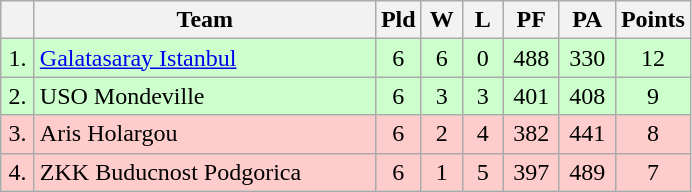<table class=wikitable style="text-align:center">
<tr>
<th width=15></th>
<th width=220>Team</th>
<th width=20>Pld</th>
<th width=20>W</th>
<th width=20>L</th>
<th width=30>PF</th>
<th width=30>PA</th>
<th width=30>Points</th>
</tr>
<tr style="background: #ccffcc;">
<td>1.</td>
<td align=left> <a href='#'>Galatasaray Istanbul</a></td>
<td>6</td>
<td>6</td>
<td>0</td>
<td>488</td>
<td>330</td>
<td>12</td>
</tr>
<tr style="background: #ccffcc;">
<td>2.</td>
<td align=left> USO Mondeville</td>
<td>6</td>
<td>3</td>
<td>3</td>
<td>401</td>
<td>408</td>
<td>9</td>
</tr>
<tr style="background: #ffcccc;">
<td>3.</td>
<td align=left> Aris Holargou</td>
<td>6</td>
<td>2</td>
<td>4</td>
<td>382</td>
<td>441</td>
<td>8</td>
</tr>
<tr style="background: #ffcccc;">
<td>4.</td>
<td align=left> ZKK Buducnost Podgorica</td>
<td>6</td>
<td>1</td>
<td>5</td>
<td>397</td>
<td>489</td>
<td>7</td>
</tr>
</table>
